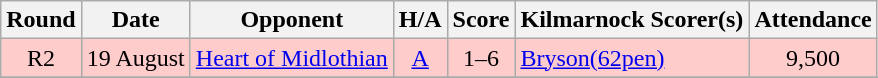<table class="wikitable" style="text-align:center">
<tr>
<th>Round</th>
<th>Date</th>
<th>Opponent</th>
<th>H/A</th>
<th>Score</th>
<th>Kilmarnock Scorer(s)</th>
<th>Attendance</th>
</tr>
<tr bgcolor=#FFCCCC>
<td>R2</td>
<td align=left>19 August</td>
<td align=left><a href='#'>Heart of Midlothian</a></td>
<td><a href='#'>A</a></td>
<td>1–6</td>
<td align=left><a href='#'>Bryson(62pen)</a></td>
<td>9,500</td>
</tr>
<tr>
</tr>
</table>
